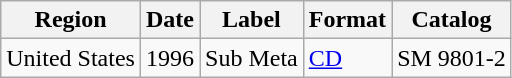<table class="wikitable">
<tr>
<th>Region</th>
<th>Date</th>
<th>Label</th>
<th>Format</th>
<th>Catalog</th>
</tr>
<tr>
<td>United States</td>
<td>1996</td>
<td>Sub Meta</td>
<td><a href='#'>CD</a></td>
<td>SM 9801-2</td>
</tr>
</table>
